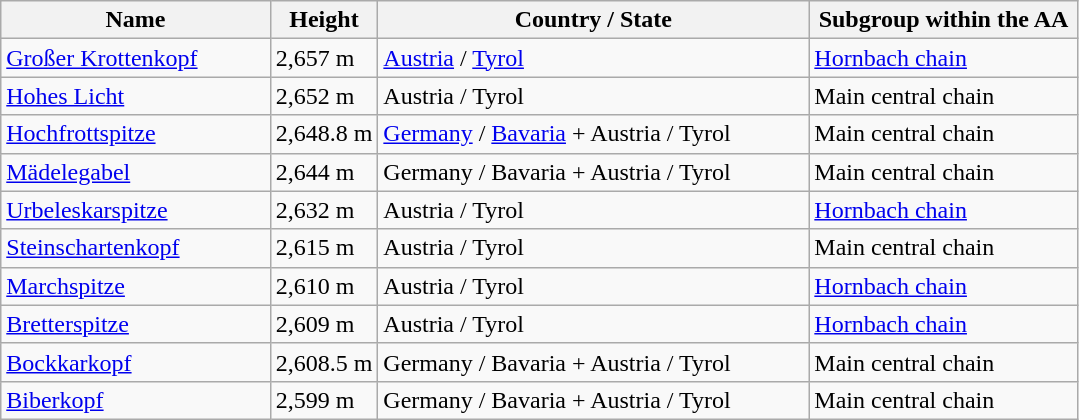<table class="wikitable">
<tr>
<th width="25%">Name</th>
<th width="10%">Height</th>
<th width="40%">Country / State</th>
<th width="25%">Subgroup within the AA</th>
</tr>
<tr>
<td><a href='#'>Großer Krottenkopf</a></td>
<td>2,657 m</td>
<td><a href='#'>Austria</a> / <a href='#'>Tyrol</a></td>
<td><a href='#'>Hornbach chain</a></td>
</tr>
<tr>
<td><a href='#'>Hohes Licht</a></td>
<td>2,652 m</td>
<td>Austria / Tyrol</td>
<td>Main central chain</td>
</tr>
<tr>
<td><a href='#'>Hochfrottspitze</a></td>
<td>2,648.8 m</td>
<td><a href='#'>Germany</a> / <a href='#'>Bavaria</a> + Austria / Tyrol</td>
<td>Main central chain</td>
</tr>
<tr>
<td><a href='#'>Mädelegabel</a></td>
<td>2,644 m</td>
<td>Germany / Bavaria + Austria / Tyrol</td>
<td>Main central chain</td>
</tr>
<tr>
<td><a href='#'>Urbeleskarspitze</a></td>
<td>2,632 m</td>
<td>Austria / Tyrol</td>
<td><a href='#'>Hornbach chain</a></td>
</tr>
<tr>
<td><a href='#'>Steinschartenkopf</a></td>
<td>2,615 m</td>
<td>Austria / Tyrol</td>
<td>Main central chain</td>
</tr>
<tr>
<td><a href='#'>Marchspitze</a></td>
<td>2,610 m</td>
<td>Austria / Tyrol</td>
<td><a href='#'>Hornbach chain</a></td>
</tr>
<tr>
<td><a href='#'>Bretterspitze</a></td>
<td>2,609 m</td>
<td>Austria / Tyrol</td>
<td><a href='#'>Hornbach chain</a></td>
</tr>
<tr>
<td><a href='#'>Bockkarkopf</a></td>
<td>2,608.5 m</td>
<td>Germany / Bavaria + Austria / Tyrol</td>
<td>Main central chain</td>
</tr>
<tr>
<td><a href='#'>Biberkopf</a></td>
<td>2,599 m</td>
<td>Germany / Bavaria + Austria / Tyrol</td>
<td>Main central chain</td>
</tr>
</table>
